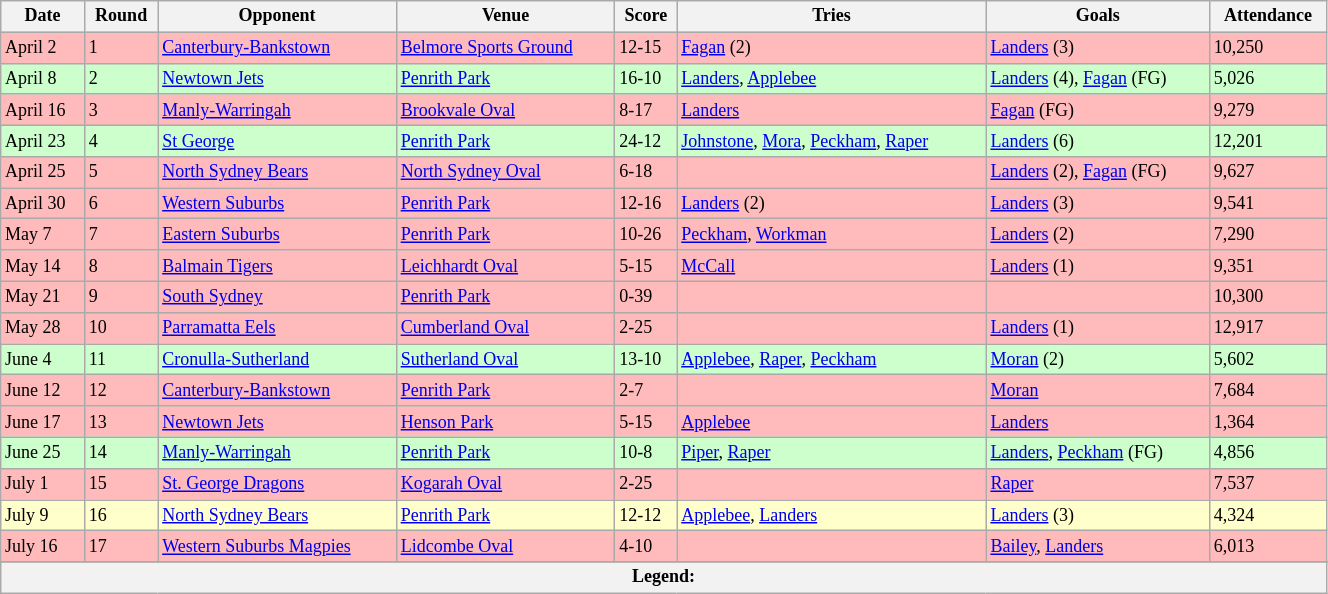<table class="wikitable collapsible collapsed"  style="font-size:75%; width:70%;">
<tr>
<th>Date</th>
<th>Round</th>
<th>Opponent</th>
<th>Venue</th>
<th>Score</th>
<th>Tries</th>
<th>Goals</th>
<th>Attendance</th>
</tr>
<tr style="background:#fbb;">
<td>April 2</td>
<td>1</td>
<td> <a href='#'>Canterbury-Bankstown</a></td>
<td><a href='#'>Belmore Sports Ground</a></td>
<td>12-15</td>
<td><a href='#'>Fagan</a> (2)</td>
<td><a href='#'>Landers</a> (3)</td>
<td>10,250</td>
</tr>
<tr style="background:#cfc;">
<td>April 8</td>
<td>2</td>
<td> <a href='#'>Newtown Jets</a></td>
<td><a href='#'>Penrith Park</a></td>
<td>16-10</td>
<td><a href='#'>Landers</a>, <a href='#'>Applebee</a></td>
<td><a href='#'>Landers</a> (4), <a href='#'>Fagan</a> (FG)</td>
<td>5,026</td>
</tr>
<tr style="background:#fbb;">
<td>April 16</td>
<td>3</td>
<td> <a href='#'>Manly-Warringah</a></td>
<td><a href='#'>Brookvale Oval</a></td>
<td>8-17</td>
<td><a href='#'>Landers</a></td>
<td><a href='#'>Fagan</a> (FG)</td>
<td>9,279</td>
</tr>
<tr style="background:#cfc;">
<td>April 23</td>
<td>4</td>
<td> <a href='#'>St George</a></td>
<td><a href='#'>Penrith Park</a></td>
<td>24-12</td>
<td><a href='#'>Johnstone</a>, <a href='#'>Mora</a>, <a href='#'>Peckham</a>, <a href='#'>Raper</a></td>
<td><a href='#'>Landers</a> (6)</td>
<td>12,201</td>
</tr>
<tr style="background:#fbb;">
<td>April 25</td>
<td>5</td>
<td> <a href='#'>North Sydney Bears</a></td>
<td><a href='#'>North Sydney Oval</a></td>
<td>6-18</td>
<td></td>
<td><a href='#'>Landers</a> (2), <a href='#'>Fagan</a> (FG)</td>
<td>9,627</td>
</tr>
<tr style="background:#fbb;">
<td>April 30</td>
<td>6</td>
<td> <a href='#'>Western Suburbs</a></td>
<td><a href='#'>Penrith Park</a></td>
<td>12-16</td>
<td><a href='#'>Landers</a> (2)</td>
<td><a href='#'>Landers</a> (3)</td>
<td>9,541</td>
</tr>
<tr style="background:#fbb;">
<td>May 7</td>
<td>7</td>
<td> <a href='#'>Eastern Suburbs</a></td>
<td><a href='#'>Penrith Park</a></td>
<td>10-26</td>
<td><a href='#'>Peckham</a>, <a href='#'>Workman</a></td>
<td><a href='#'>Landers</a> (2)</td>
<td>7,290</td>
</tr>
<tr style="background:#fbb;">
<td>May 14</td>
<td>8</td>
<td> <a href='#'>Balmain Tigers</a></td>
<td><a href='#'>Leichhardt Oval</a></td>
<td>5-15</td>
<td><a href='#'>McCall</a></td>
<td><a href='#'>Landers</a> (1)</td>
<td>9,351</td>
</tr>
<tr style="background:#fbb;">
<td>May 21</td>
<td>9</td>
<td> <a href='#'>South Sydney</a></td>
<td><a href='#'>Penrith Park</a></td>
<td>0-39</td>
<td></td>
<td></td>
<td>10,300</td>
</tr>
<tr style="background:#fbb;">
<td>May 28</td>
<td>10</td>
<td> <a href='#'>Parramatta Eels</a></td>
<td><a href='#'>Cumberland Oval</a></td>
<td>2-25</td>
<td></td>
<td><a href='#'>Landers</a> (1)</td>
<td>12,917</td>
</tr>
<tr style="background:#cfc;">
<td>June 4</td>
<td>11</td>
<td> <a href='#'>Cronulla-Sutherland</a></td>
<td><a href='#'>Sutherland Oval</a></td>
<td>13-10</td>
<td><a href='#'>Applebee</a>, <a href='#'>Raper</a>, <a href='#'>Peckham</a></td>
<td><a href='#'>Moran</a> (2)</td>
<td>5,602</td>
</tr>
<tr style="background:#fbb;">
<td>June 12</td>
<td>12</td>
<td> <a href='#'>Canterbury-Bankstown</a></td>
<td><a href='#'>Penrith Park</a></td>
<td>2-7</td>
<td></td>
<td><a href='#'>Moran</a></td>
<td>7,684</td>
</tr>
<tr style="background:#fbb;">
<td>June 17</td>
<td>13</td>
<td> <a href='#'>Newtown Jets</a></td>
<td><a href='#'>Henson Park</a></td>
<td>5-15</td>
<td><a href='#'>Applebee</a></td>
<td><a href='#'>Landers</a></td>
<td>1,364</td>
</tr>
<tr style="background:#cfc;">
<td>June 25</td>
<td>14</td>
<td> <a href='#'>Manly-Warringah</a></td>
<td><a href='#'>Penrith Park</a></td>
<td>10-8</td>
<td><a href='#'>Piper</a>, <a href='#'>Raper</a></td>
<td><a href='#'>Landers</a>, <a href='#'>Peckham</a> (FG)</td>
<td>4,856</td>
</tr>
<tr style="background:#fbb;">
<td>July 1</td>
<td>15</td>
<td> <a href='#'>St. George Dragons</a></td>
<td><a href='#'>Kogarah Oval</a></td>
<td>2-25</td>
<td></td>
<td><a href='#'>Raper</a></td>
<td>7,537</td>
</tr>
<tr style="background:#ffc;">
<td>July 9</td>
<td>16</td>
<td> <a href='#'>North Sydney Bears</a></td>
<td><a href='#'>Penrith Park</a></td>
<td>12-12</td>
<td><a href='#'>Applebee</a>, <a href='#'>Landers</a></td>
<td><a href='#'>Landers</a> (3)</td>
<td>4,324</td>
</tr>
<tr style="background:#fbb;">
<td>July 16</td>
<td>17</td>
<td> <a href='#'>Western Suburbs Magpies</a></td>
<td><a href='#'>Lidcombe Oval</a></td>
<td>4-10</td>
<td></td>
<td><a href='#'>Bailey</a>, <a href='#'>Landers</a></td>
<td>6,013</td>
</tr>
<tr>
</tr>
<tr>
<th colspan="11"><strong>Legend</strong>:   </th>
</tr>
</table>
